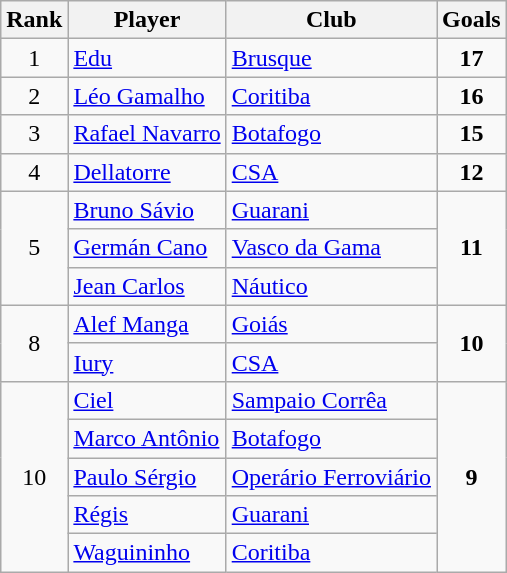<table class=wikitable style="text-align:left">
<tr>
<th>Rank</th>
<th>Player</th>
<th>Club</th>
<th>Goals</th>
</tr>
<tr>
<td style="text-align:center">1</td>
<td> <a href='#'>Edu</a></td>
<td><a href='#'>Brusque</a></td>
<td style="text-align:center"><strong>17</strong></td>
</tr>
<tr>
<td style="text-align:center">2</td>
<td> <a href='#'>Léo Gamalho</a></td>
<td><a href='#'>Coritiba</a></td>
<td style="text-align:center"><strong>16</strong></td>
</tr>
<tr>
<td style="text-align:center">3</td>
<td> <a href='#'>Rafael Navarro</a></td>
<td><a href='#'>Botafogo</a></td>
<td style="text-align:center"><strong>15</strong></td>
</tr>
<tr>
<td style="text-align:center">4</td>
<td> <a href='#'>Dellatorre</a></td>
<td><a href='#'>CSA</a></td>
<td style="text-align:center"><strong>12</strong></td>
</tr>
<tr>
<td style="text-align:center" rowspan=3>5</td>
<td> <a href='#'>Bruno Sávio</a></td>
<td><a href='#'>Guarani</a></td>
<td style="text-align:center" rowspan=3><strong>11</strong></td>
</tr>
<tr>
<td> <a href='#'>Germán Cano</a></td>
<td><a href='#'>Vasco da Gama</a></td>
</tr>
<tr>
<td> <a href='#'>Jean Carlos</a></td>
<td><a href='#'>Náutico</a></td>
</tr>
<tr>
<td style="text-align:center" rowspan=2>8</td>
<td> <a href='#'>Alef Manga</a></td>
<td><a href='#'>Goiás</a></td>
<td style="text-align:center" rowspan=2><strong>10</strong></td>
</tr>
<tr>
<td> <a href='#'>Iury</a></td>
<td><a href='#'>CSA</a></td>
</tr>
<tr>
<td style="text-align:center" rowspan=5>10</td>
<td> <a href='#'>Ciel</a></td>
<td><a href='#'>Sampaio Corrêa</a></td>
<td style="text-align:center" rowspan=5><strong>9</strong></td>
</tr>
<tr>
<td> <a href='#'>Marco Antônio</a></td>
<td><a href='#'>Botafogo</a></td>
</tr>
<tr>
<td> <a href='#'>Paulo Sérgio</a></td>
<td><a href='#'>Operário Ferroviário</a></td>
</tr>
<tr>
<td> <a href='#'>Régis</a></td>
<td><a href='#'>Guarani</a></td>
</tr>
<tr>
<td> <a href='#'>Waguininho</a></td>
<td><a href='#'>Coritiba</a></td>
</tr>
</table>
